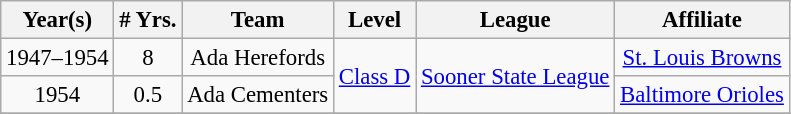<table class="wikitable" style="text-align:center; font-size: 95%;">
<tr>
<th>Year(s)</th>
<th># Yrs.</th>
<th>Team</th>
<th>Level</th>
<th>League</th>
<th>Affiliate</th>
</tr>
<tr>
<td>1947–1954</td>
<td>8</td>
<td>Ada Herefords</td>
<td rowspan=2><a href='#'>Class D</a></td>
<td rowspan=2><a href='#'>Sooner State League</a></td>
<td><a href='#'>St. Louis Browns</a></td>
</tr>
<tr>
<td>1954</td>
<td>0.5</td>
<td>Ada Cementers</td>
<td><a href='#'>Baltimore Orioles</a></td>
</tr>
<tr>
</tr>
</table>
